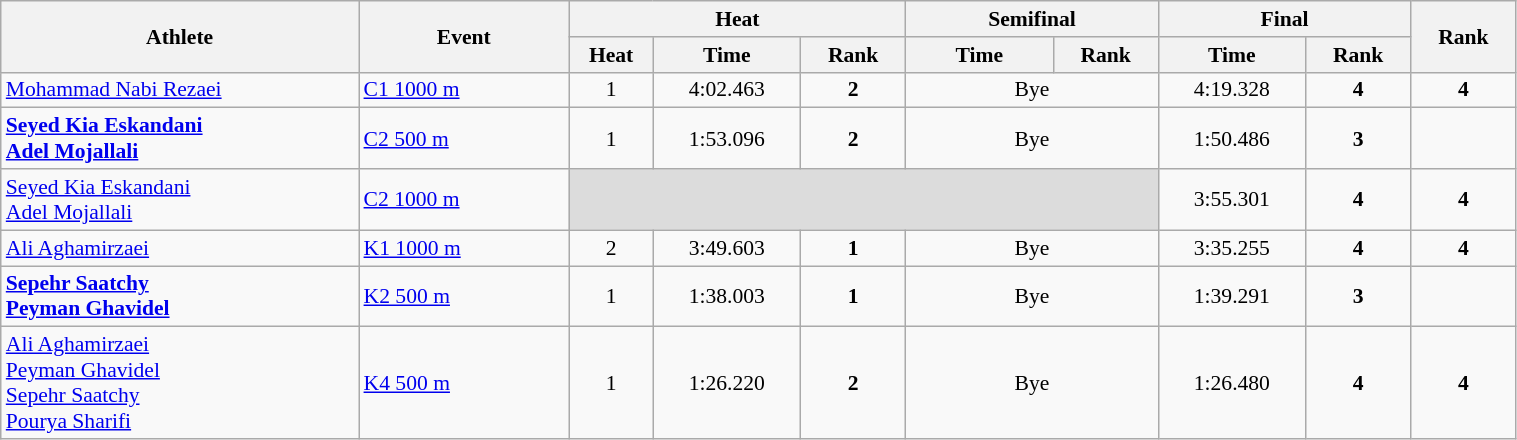<table class="wikitable" width="80%" style="text-align:center; font-size:90%">
<tr>
<th rowspan="2" width="17%">Athlete</th>
<th rowspan="2" width="10%">Event</th>
<th colspan="3">Heat</th>
<th colspan="2">Semifinal</th>
<th colspan="2">Final</th>
<th rowspan="2" width="5%">Rank</th>
</tr>
<tr>
<th width="4%">Heat</th>
<th width="7%">Time</th>
<th width="5%">Rank</th>
<th width="7%">Time</th>
<th width="5%">Rank</th>
<th width="7%">Time</th>
<th width="5%">Rank</th>
</tr>
<tr>
<td align=left><a href='#'>Mohammad Nabi Rezaei</a></td>
<td align=left><a href='#'>C1 1000 m</a></td>
<td align=center>1</td>
<td align=center>4:02.463</td>
<td align=center><strong>2</strong> <strong></strong></td>
<td colspan="2" align=center>Bye</td>
<td align=center>4:19.328</td>
<td align=center><strong>4</strong></td>
<td align=center><strong>4</strong></td>
</tr>
<tr>
<td align=left><strong><a href='#'>Seyed Kia Eskandani</a><br><a href='#'>Adel Mojallali</a></strong></td>
<td align=left><a href='#'>C2 500 m</a></td>
<td align=center>1</td>
<td align=center>1:53.096</td>
<td align=center><strong>2 </strong> <strong></strong></td>
<td colspan="2" align=center>Bye</td>
<td align=center>1:50.486</td>
<td align=center><strong>3</strong></td>
<td align=center></td>
</tr>
<tr>
<td align=left><a href='#'>Seyed Kia Eskandani</a><br><a href='#'>Adel Mojallali</a></td>
<td align=left><a href='#'>C2 1000 m</a></td>
<td colspan=5 bgcolor=#DCDCDC></td>
<td align=center>3:55.301</td>
<td align=center><strong>4</strong></td>
<td align=center><strong>4</strong></td>
</tr>
<tr>
<td align=left><a href='#'>Ali Aghamirzaei</a></td>
<td align=left><a href='#'>K1 1000 m</a></td>
<td align=center>2</td>
<td align=center>3:49.603</td>
<td align=center><strong>1</strong> <strong></strong></td>
<td colspan="2" align=center>Bye</td>
<td align=center>3:35.255</td>
<td align=center><strong>4</strong></td>
<td align=center><strong>4</strong></td>
</tr>
<tr>
<td align=left><strong><a href='#'>Sepehr Saatchy</a><br><a href='#'>Peyman Ghavidel</a></strong></td>
<td align=left><a href='#'>K2 500 m</a></td>
<td align=center>1</td>
<td align=center>1:38.003</td>
<td align=center><strong>1</strong>  <strong></strong></td>
<td colspan="2" align=center>Bye</td>
<td align=center>1:39.291</td>
<td align=center><strong>3</strong></td>
<td align=center></td>
</tr>
<tr>
<td align=left><a href='#'>Ali Aghamirzaei</a><br><a href='#'>Peyman Ghavidel</a><br><a href='#'>Sepehr Saatchy</a><br><a href='#'>Pourya Sharifi</a></td>
<td align=left><a href='#'>K4 500 m</a></td>
<td align=center>1</td>
<td align=center>1:26.220</td>
<td align=center><strong>2</strong> <strong></strong></td>
<td colspan="2" align=center>Bye</td>
<td align=center>1:26.480</td>
<td align=center><strong>4</strong></td>
<td align=center><strong>4</strong></td>
</tr>
</table>
